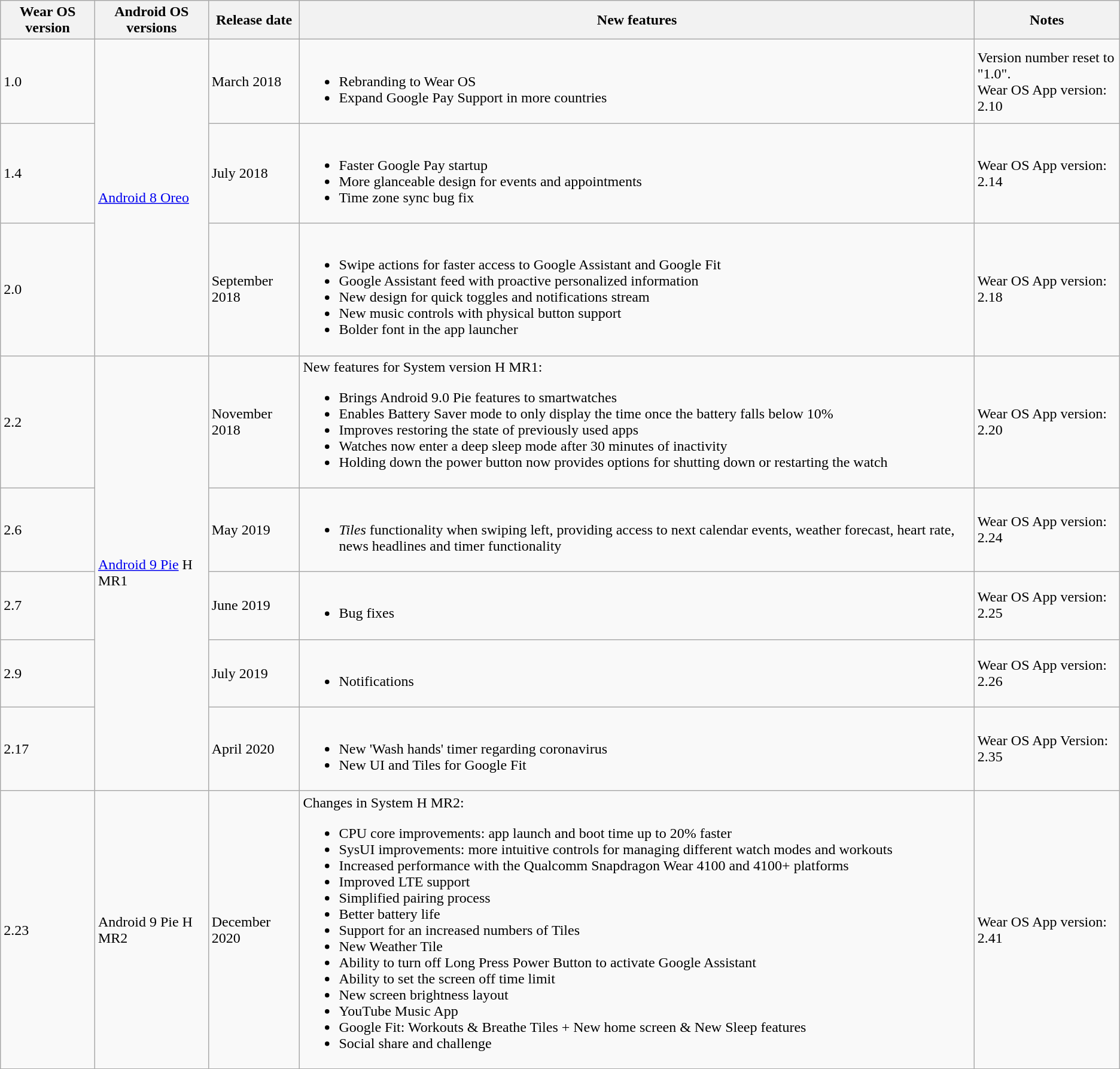<table class="wikitable">
<tr>
<th>Wear OS version</th>
<th>Android OS versions</th>
<th>Release date</th>
<th>New features</th>
<th>Notes</th>
</tr>
<tr>
<td>1.0</td>
<td rowspan=3><a href='#'>Android 8 Oreo</a></td>
<td>March 2018</td>
<td><br><ul><li>Rebranding to Wear OS</li><li>Expand Google Pay Support in more countries</li></ul></td>
<td>Version number reset to "1.0".<br>Wear OS App version: 2.10</td>
</tr>
<tr>
<td>1.4</td>
<td>July 2018</td>
<td><br><ul><li>Faster Google Pay startup</li><li>More glanceable design for events and appointments</li><li>Time zone sync bug fix</li></ul></td>
<td>Wear OS App version: 2.14</td>
</tr>
<tr>
<td>2.0</td>
<td>September 2018</td>
<td><br><ul><li>Swipe actions for faster access to Google Assistant and Google Fit</li><li>Google Assistant feed with proactive personalized information</li><li>New design for quick toggles and notifications stream</li><li>New music controls with physical button support</li><li>Bolder font in the app launcher</li></ul></td>
<td>Wear OS App version: 2.18</td>
</tr>
<tr>
<td>2.2</td>
<td rowspan=5><a href='#'>Android 9 Pie</a> H MR1</td>
<td>November 2018</td>
<td>New features for System version H MR1:<br><ul><li>Brings Android 9.0 Pie features to smartwatches</li><li>Enables Battery Saver mode to only display the time once the battery falls below 10%</li><li>Improves restoring the state of previously used apps</li><li>Watches now enter a deep sleep mode after 30 minutes of inactivity</li><li>Holding down the power button now provides options for shutting down or restarting the watch</li></ul></td>
<td>Wear OS App version: 2.20</td>
</tr>
<tr>
<td>2.6</td>
<td>May 2019</td>
<td><br><ul><li><em>Tiles</em> functionality when swiping left, providing access to next calendar events, weather forecast, heart rate, news headlines and timer functionality</li></ul></td>
<td>Wear OS App version: 2.24</td>
</tr>
<tr>
<td>2.7</td>
<td>June 2019</td>
<td><br><ul><li>Bug fixes</li></ul></td>
<td>Wear OS App version: 2.25</td>
</tr>
<tr>
<td>2.9</td>
<td>July 2019</td>
<td><br><ul><li>Notifications</li></ul></td>
<td>Wear OS App version: 2.26</td>
</tr>
<tr>
<td>2.17</td>
<td>April 2020</td>
<td><br><ul><li>New 'Wash hands' timer regarding coronavirus</li><li>New UI and Tiles for Google Fit</li></ul></td>
<td>Wear OS App Version: 2.35</td>
</tr>
<tr>
<td>2.23</td>
<td>Android 9 Pie H MR2</td>
<td>December 2020</td>
<td>Changes in System H MR2:<br><ul><li>CPU core improvements: app launch and boot time up to 20% faster</li><li>SysUI improvements: more intuitive controls for managing different watch modes and workouts</li><li>Increased performance with the Qualcomm Snapdragon Wear 4100 and 4100+ platforms</li><li>Improved LTE support</li><li>Simplified pairing process</li><li>Better battery life</li><li>Support for an increased numbers of Tiles</li><li>New Weather Tile</li><li>Ability to turn off Long Press Power Button to activate Google Assistant</li><li>Ability to set the screen off time limit</li><li>New screen brightness layout</li><li>YouTube Music App</li><li>Google Fit: Workouts & Breathe Tiles + New home screen & New Sleep features</li><li>Social share and challenge</li></ul></td>
<td>Wear OS App version: 2.41</td>
</tr>
</table>
